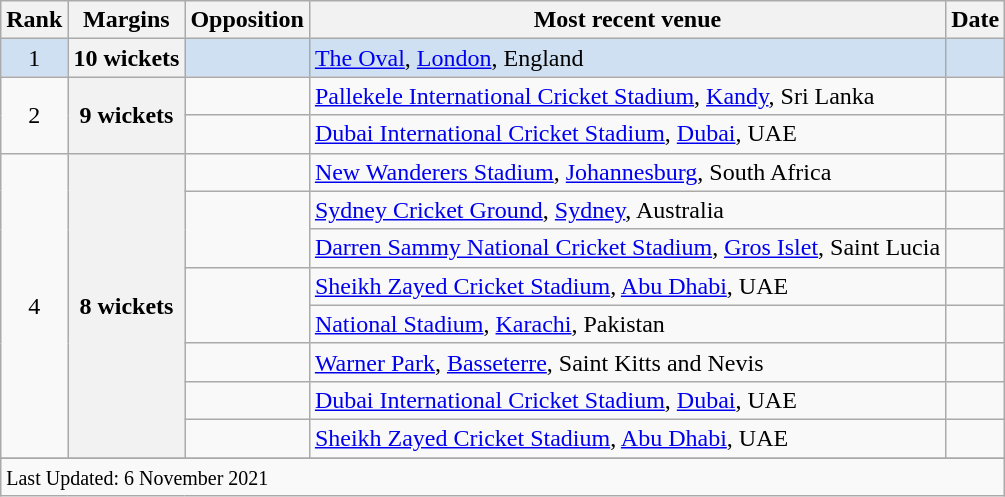<table class="wikitable plainrowheaders sortable">
<tr>
<th scope=col>Rank</th>
<th scope=col>Margins</th>
<th scope=col>Opposition</th>
<th scope=col>Most recent venue</th>
<th scope=col>Date</th>
</tr>
<tr bgcolor=#cee0f2>
<td align=center>1</td>
<th scope=row style=text-align:center>10 wickets</th>
<td></td>
<td><a href='#'>The Oval</a>, <a href='#'>London</a>, England</td>
<td></td>
</tr>
<tr>
<td align=center rowspan=2>2</td>
<th scope=row style=text-align:center rowspan=2>9 wickets</th>
<td></td>
<td><a href='#'>Pallekele International Cricket Stadium</a>, <a href='#'>Kandy</a>, Sri Lanka</td>
<td> </td>
</tr>
<tr>
<td></td>
<td><a href='#'>Dubai International Cricket Stadium</a>, <a href='#'>Dubai</a>, UAE</td>
<td></td>
</tr>
<tr>
<td align=center rowspan=8>4</td>
<th scope=row style=text-align:center rowspan=8>8 wickets</th>
<td></td>
<td><a href='#'>New Wanderers Stadium</a>, <a href='#'>Johannesburg</a>, South Africa</td>
<td> </td>
</tr>
<tr>
<td rowspan=2></td>
<td><a href='#'>Sydney Cricket Ground</a>, <a href='#'>Sydney</a>, Australia</td>
<td></td>
</tr>
<tr>
<td><a href='#'>Darren Sammy National Cricket Stadium</a>, <a href='#'>Gros Islet</a>, Saint Lucia</td>
<td></td>
</tr>
<tr>
<td rowspan=2></td>
<td><a href='#'>Sheikh Zayed Cricket Stadium</a>, <a href='#'>Abu Dhabi</a>, UAE</td>
<td></td>
</tr>
<tr>
<td><a href='#'>National Stadium</a>, <a href='#'>Karachi</a>, Pakistan</td>
<td></td>
</tr>
<tr>
<td></td>
<td><a href='#'>Warner Park</a>, <a href='#'>Basseterre</a>, Saint Kitts and Nevis</td>
<td></td>
</tr>
<tr>
<td></td>
<td><a href='#'>Dubai International Cricket Stadium</a>, <a href='#'>Dubai</a>, UAE</td>
<td> </td>
</tr>
<tr>
<td></td>
<td><a href='#'>Sheikh Zayed Cricket Stadium</a>, <a href='#'>Abu Dhabi</a>, UAE</td>
<td> </td>
</tr>
<tr>
</tr>
<tr class=sortbottom>
<td colspan=5><small>Last Updated: 6 November 2021</small></td>
</tr>
</table>
